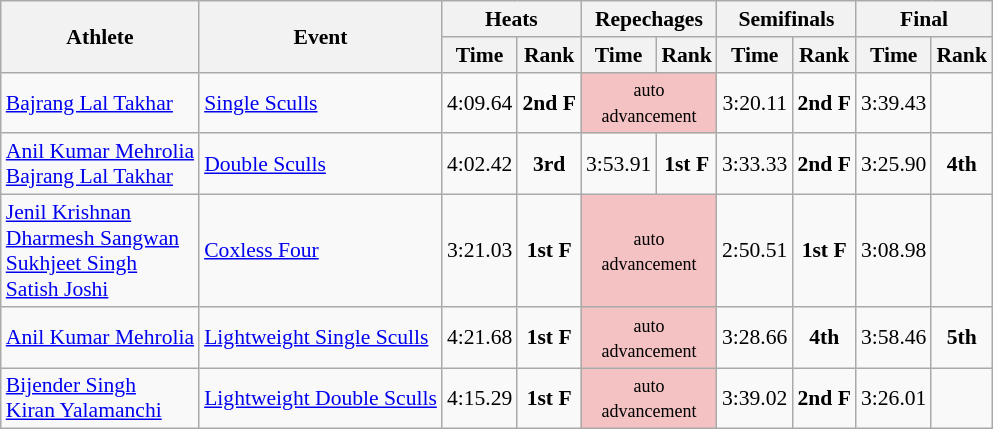<table class=wikitable style="font-size:90%">
<tr>
<th rowspan=2>Athlete</th>
<th rowspan=2>Event</th>
<th colspan=2>Heats</th>
<th colspan=2>Repechages</th>
<th colspan=2>Semifinals</th>
<th colspan=2>Final</th>
</tr>
<tr>
<th>Time</th>
<th>Rank</th>
<th>Time</th>
<th>Rank</th>
<th>Time</th>
<th>Rank</th>
<th>Time</th>
<th>Rank</th>
</tr>
<tr>
<td><a href='#'>Bajrang Lal Takhar</a></td>
<td><a href='#'>Single Sculls</a></td>
<td align=center>4:09.64</td>
<td align=center><strong>2nd F</strong></td>
<td colspan="2" style="text-align:center; background:#f4c2c2;"><small>auto<br>advancement</small></td>
<td align=center>3:20.11</td>
<td align=center><strong>2nd F</strong></td>
<td align=center>3:39.43</td>
<td align=center></td>
</tr>
<tr>
<td><a href='#'>Anil Kumar Mehrolia</a><br><a href='#'>Bajrang Lal Takhar</a></td>
<td><a href='#'>Double Sculls</a></td>
<td align=center>4:02.42</td>
<td align=center><strong>3rd</strong></td>
<td align=center>3:53.91</td>
<td align=center><strong>1st F</strong></td>
<td align=center>3:33.33</td>
<td align=center><strong>2nd F</strong></td>
<td align=center>3:25.90</td>
<td align=center><strong>4th</strong></td>
</tr>
<tr>
<td><a href='#'>Jenil Krishnan</a><br><a href='#'>Dharmesh Sangwan</a><br><a href='#'>Sukhjeet Singh</a><br><a href='#'>Satish Joshi</a></td>
<td><a href='#'>Coxless Four</a></td>
<td align=center>3:21.03</td>
<td align=center><strong>1st F</strong></td>
<td colspan="2" style="text-align:center; background:#f4c2c2;"><small>auto<br>advancement</small></td>
<td align=center>2:50.51</td>
<td align=center><strong>1st F</strong></td>
<td align=center>3:08.98</td>
<td align=center></td>
</tr>
<tr>
<td><a href='#'>Anil Kumar Mehrolia</a></td>
<td><a href='#'>Lightweight Single Sculls</a></td>
<td align=center>4:21.68</td>
<td align=center><strong>1st F</strong></td>
<td colspan="2" style="text-align:center; background:#f4c2c2;"><small>auto<br>advancement</small></td>
<td align=center>3:28.66</td>
<td align=center><strong>4th </strong></td>
<td align=center>3:58.46</td>
<td align=center><strong>5th</strong></td>
</tr>
<tr>
<td><a href='#'>Bijender Singh</a><br><a href='#'>Kiran Yalamanchi</a></td>
<td><a href='#'>Lightweight Double Sculls</a></td>
<td align=center>4:15.29</td>
<td align=center><strong>1st F</strong></td>
<td colspan="2" style="text-align:center; background:#f4c2c2;"><small>auto<br>advancement</small></td>
<td align=center>3:39.02</td>
<td align=center><strong>2nd F</strong></td>
<td align=center>3:26.01</td>
<td align=center></td>
</tr>
</table>
